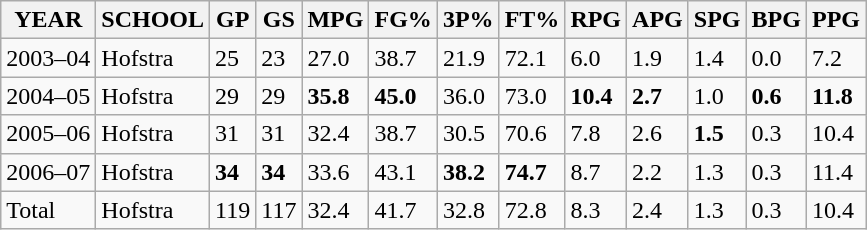<table class="wikitable">
<tr>
<th>YEAR</th>
<th>SCHOOL</th>
<th>GP</th>
<th>GS</th>
<th>MPG</th>
<th>FG%</th>
<th>3P%</th>
<th>FT%</th>
<th>RPG</th>
<th>APG</th>
<th>SPG</th>
<th>BPG</th>
<th>PPG</th>
</tr>
<tr>
<td>2003–04</td>
<td>Hofstra</td>
<td>25</td>
<td>23</td>
<td>27.0</td>
<td>38.7</td>
<td>21.9</td>
<td>72.1</td>
<td>6.0</td>
<td>1.9</td>
<td>1.4</td>
<td>0.0</td>
<td>7.2</td>
</tr>
<tr>
<td>2004–05</td>
<td>Hofstra</td>
<td>29</td>
<td>29</td>
<td><strong>35.8</strong></td>
<td><strong>45.0</strong></td>
<td>36.0</td>
<td>73.0</td>
<td><strong>10.4</strong></td>
<td><strong>2.7</strong></td>
<td>1.0</td>
<td><strong>0.6</strong></td>
<td><strong>11.8</strong></td>
</tr>
<tr>
<td>2005–06</td>
<td>Hofstra</td>
<td>31</td>
<td>31</td>
<td>32.4</td>
<td>38.7</td>
<td>30.5</td>
<td>70.6</td>
<td>7.8</td>
<td>2.6</td>
<td><strong>1.5</strong></td>
<td>0.3</td>
<td>10.4</td>
</tr>
<tr>
<td>2006–07</td>
<td>Hofstra</td>
<td><strong>34</strong></td>
<td><strong>34</strong></td>
<td>33.6</td>
<td>43.1</td>
<td><strong>38.2</strong></td>
<td><strong>74.7</strong></td>
<td>8.7</td>
<td>2.2</td>
<td>1.3</td>
<td>0.3</td>
<td>11.4</td>
</tr>
<tr>
<td>Total</td>
<td>Hofstra</td>
<td>119</td>
<td>117</td>
<td>32.4</td>
<td>41.7</td>
<td>32.8</td>
<td>72.8</td>
<td>8.3</td>
<td>2.4</td>
<td>1.3</td>
<td>0.3</td>
<td>10.4</td>
</tr>
</table>
